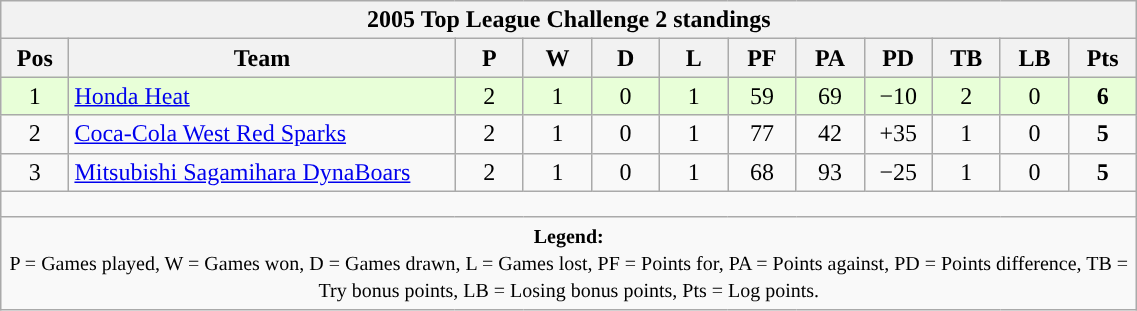<table class="wikitable" style="text-align:center; font-size:100%; width:60%;">
<tr>
<th colspan="100%" cellpadding="0" cellspacing="0"><strong>2005 Top League Challenge 2 standings</strong></th>
</tr>
<tr>
<th style="width:6%;">Pos</th>
<th style="width:34%;">Team</th>
<th style="width:6%;">P</th>
<th style="width:6%;">W</th>
<th style="width:6%;">D</th>
<th style="width:6%;">L</th>
<th style="width:6%;">PF</th>
<th style="width:6%;">PA</th>
<th style="width:6%;">PD</th>
<th style="width:6%;">TB</th>
<th style="width:6%;">LB</th>
<th style="width:6%;">Pts<br></th>
</tr>
<tr style="background:#E8FFD8;">
<td>1</td>
<td style="text-align:left;"><a href='#'>Honda Heat</a></td>
<td>2</td>
<td>1</td>
<td>0</td>
<td>1</td>
<td>59</td>
<td>69</td>
<td>−10</td>
<td>2</td>
<td>0</td>
<td><strong>6</strong></td>
</tr>
<tr>
<td>2</td>
<td style="text-align:left;"><a href='#'>Coca-Cola West Red Sparks</a></td>
<td>2</td>
<td>1</td>
<td>0</td>
<td>1</td>
<td>77</td>
<td>42</td>
<td>+35</td>
<td>1</td>
<td>0</td>
<td><strong>5</strong></td>
</tr>
<tr>
<td>3</td>
<td style="text-align:left;"><a href='#'>Mitsubishi Sagamihara DynaBoars</a></td>
<td>2</td>
<td>1</td>
<td>0</td>
<td>1</td>
<td>68</td>
<td>93</td>
<td>−25</td>
<td>1</td>
<td>0</td>
<td><strong>5</strong></td>
</tr>
<tr>
<td colspan="100%" style="height:10px;"></td>
</tr>
<tr>
<td colspan="100%"><small><strong>Legend:</strong> <br> P = Games played, W = Games won, D = Games drawn, L = Games lost, PF = Points for, PA = Points against, PD = Points difference, TB = Try bonus points, LB = Losing bonus points, Pts = Log points.</small></td>
</tr>
</table>
